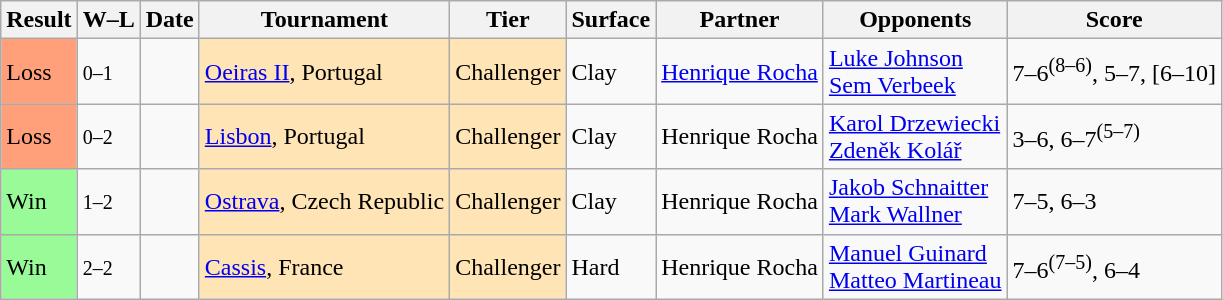<table class="sortable wikitable">
<tr>
<th>Result</th>
<th class="unsortable">W–L</th>
<th>Date</th>
<th>Tournament</th>
<th>Tier</th>
<th>Surface</th>
<th>Partner</th>
<th>Opponents</th>
<th class="unsortable">Score</th>
</tr>
<tr>
<td bgcolor=FFA07A>Loss</td>
<td><small>0–1</small></td>
<td><a href='#'></a></td>
<td style="background:moccasin;"><a href='#'>Oeiras II</a>, Portugal</td>
<td style="background:moccasin;">Challenger</td>
<td>Clay</td>
<td> <a href='#'>Henrique Rocha</a></td>
<td> <a href='#'>Luke Johnson</a> <br> <a href='#'>Sem Verbeek</a></td>
<td>7–6<sup>(8–6)</sup>, 5–7, [6–10]</td>
</tr>
<tr>
<td bgcolor=FFA07A>Loss</td>
<td><small>0–2</small></td>
<td><a href='#'></a></td>
<td style="background:moccasin;"><a href='#'>Lisbon</a>, Portugal</td>
<td style="background:moccasin;">Challenger</td>
<td>Clay</td>
<td> Henrique Rocha</td>
<td> <a href='#'>Karol Drzewiecki</a> <br> <a href='#'>Zdeněk Kolář</a></td>
<td>3–6, 6–7<sup>(5–7)</sup></td>
</tr>
<tr>
<td bgcolor=98FB98>Win</td>
<td><small>1–2</small></td>
<td><a href='#'></a></td>
<td style="background:moccasin;"><a href='#'>Ostrava</a>, Czech Republic</td>
<td style="background:moccasin;">Challenger</td>
<td>Clay</td>
<td> Henrique Rocha</td>
<td> <a href='#'>Jakob Schnaitter</a><br> <a href='#'>Mark Wallner</a></td>
<td>7–5, 6–3</td>
</tr>
<tr>
<td bgcolor=98FB98>Win</td>
<td><small>2–2</small></td>
<td><a href='#'></a></td>
<td style="background:moccasin;"><a href='#'>Cassis</a>, France</td>
<td style="background:moccasin;">Challenger</td>
<td>Hard</td>
<td> Henrique Rocha</td>
<td> <a href='#'>Manuel Guinard</a><br> <a href='#'>Matteo Martineau</a></td>
<td>7–6<sup>(7–5)</sup>, 6–4</td>
</tr>
</table>
